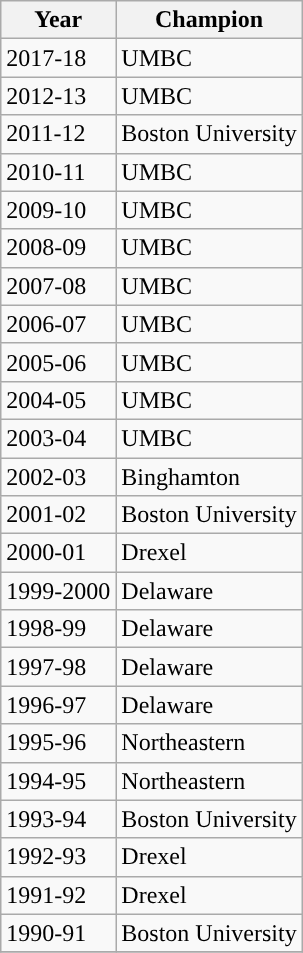<table class="wikitable sortable">
<tr>
<th>Year</th>
<th>Champion</th>
</tr>
<tr>
<td>2017-18</td>
<td>UMBC</td>
</tr>
<tr>
<td>2012-13</td>
<td>UMBC</td>
</tr>
<tr>
<td>2011-12</td>
<td>Boston University</td>
</tr>
<tr>
<td>2010-11</td>
<td>UMBC</td>
</tr>
<tr>
<td>2009-10</td>
<td>UMBC</td>
</tr>
<tr>
<td>2008-09</td>
<td>UMBC</td>
</tr>
<tr>
<td>2007-08</td>
<td>UMBC</td>
</tr>
<tr>
<td>2006-07</td>
<td>UMBC</td>
</tr>
<tr>
<td>2005-06</td>
<td>UMBC</td>
</tr>
<tr>
<td>2004-05</td>
<td>UMBC</td>
</tr>
<tr>
<td>2003-04</td>
<td>UMBC</td>
</tr>
<tr>
<td>2002-03</td>
<td>Binghamton</td>
</tr>
<tr>
<td>2001-02</td>
<td>Boston University</td>
</tr>
<tr>
<td>2000-01</td>
<td>Drexel</td>
</tr>
<tr>
<td>1999-2000</td>
<td>Delaware</td>
</tr>
<tr>
<td>1998-99</td>
<td>Delaware</td>
</tr>
<tr>
<td>1997-98</td>
<td>Delaware</td>
</tr>
<tr>
<td>1996-97</td>
<td>Delaware</td>
</tr>
<tr>
<td>1995-96</td>
<td>Northeastern</td>
</tr>
<tr>
<td>1994-95</td>
<td>Northeastern</td>
</tr>
<tr>
<td>1993-94</td>
<td>Boston University</td>
</tr>
<tr>
<td>1992-93</td>
<td>Drexel</td>
</tr>
<tr>
<td>1991-92</td>
<td>Drexel</td>
</tr>
<tr>
<td>1990-91</td>
<td>Boston University</td>
</tr>
<tr>
</tr>
</table>
